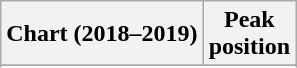<table class="wikitable sortable plainrowheaders">
<tr>
<th scope="col">Chart (2018–2019)</th>
<th scope="col">Peak<br>position</th>
</tr>
<tr>
</tr>
<tr>
</tr>
<tr>
</tr>
<tr>
</tr>
<tr>
</tr>
</table>
